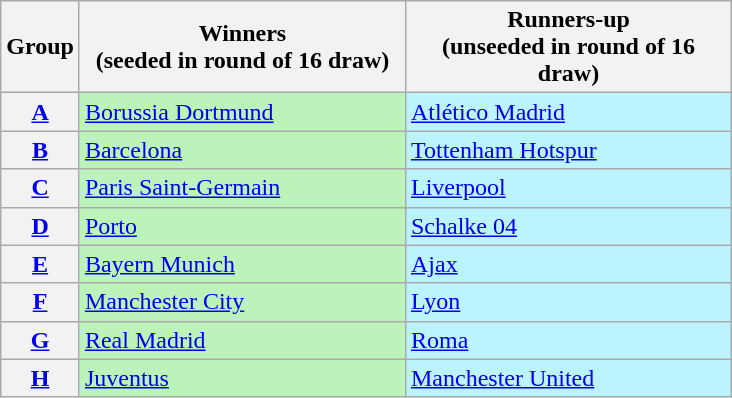<table class="wikitable">
<tr>
<th>Group</th>
<th width=210>Winners<br>(seeded in round of 16 draw)</th>
<th width=210>Runners-up<br>(unseeded in round of 16 draw)</th>
</tr>
<tr>
<th><a href='#'>A</a></th>
<td bgcolor=#BBF3BB> <a href='#'>Borussia Dortmund</a></td>
<td bgcolor=#BBF3FF> <a href='#'>Atlético Madrid</a></td>
</tr>
<tr>
<th><a href='#'>B</a></th>
<td bgcolor=#BBF3BB> <a href='#'>Barcelona</a></td>
<td bgcolor=#BBF3FF> <a href='#'>Tottenham Hotspur</a></td>
</tr>
<tr>
<th><a href='#'>C</a></th>
<td bgcolor=#BBF3BB> <a href='#'>Paris Saint-Germain</a></td>
<td bgcolor=#BBF3FF> <a href='#'>Liverpool</a></td>
</tr>
<tr>
<th><a href='#'>D</a></th>
<td bgcolor=#BBF3BB> <a href='#'>Porto</a></td>
<td bgcolor=#BBF3FF> <a href='#'>Schalke 04</a></td>
</tr>
<tr>
<th><a href='#'>E</a></th>
<td bgcolor=#BBF3BB> <a href='#'>Bayern Munich</a></td>
<td bgcolor=#BBF3FF> <a href='#'>Ajax</a></td>
</tr>
<tr>
<th><a href='#'>F</a></th>
<td bgcolor=#BBF3BB> <a href='#'>Manchester City</a></td>
<td bgcolor=#BBF3FF> <a href='#'>Lyon</a></td>
</tr>
<tr>
<th><a href='#'>G</a></th>
<td bgcolor=#BBF3BB> <a href='#'>Real Madrid</a></td>
<td bgcolor=#BBF3FF> <a href='#'>Roma</a></td>
</tr>
<tr>
<th><a href='#'>H</a></th>
<td bgcolor=#BBF3BB> <a href='#'>Juventus</a></td>
<td bgcolor=#BBF3FF> <a href='#'>Manchester United</a></td>
</tr>
</table>
